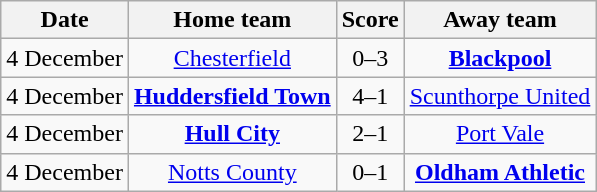<table class="wikitable" style="text-align: center">
<tr>
<th>Date</th>
<th>Home team</th>
<th>Score</th>
<th>Away team</th>
</tr>
<tr>
<td>4 December</td>
<td><a href='#'>Chesterfield</a></td>
<td>0–3</td>
<td><strong><a href='#'>Blackpool</a></strong></td>
</tr>
<tr>
<td>4 December</td>
<td><strong><a href='#'>Huddersfield Town</a></strong></td>
<td>4–1</td>
<td><a href='#'>Scunthorpe United</a></td>
</tr>
<tr>
<td>4 December</td>
<td><strong><a href='#'>Hull City</a></strong></td>
<td>2–1</td>
<td><a href='#'>Port Vale</a></td>
</tr>
<tr>
<td>4 December</td>
<td><a href='#'>Notts County</a></td>
<td>0–1</td>
<td><strong><a href='#'>Oldham Athletic</a></strong></td>
</tr>
</table>
